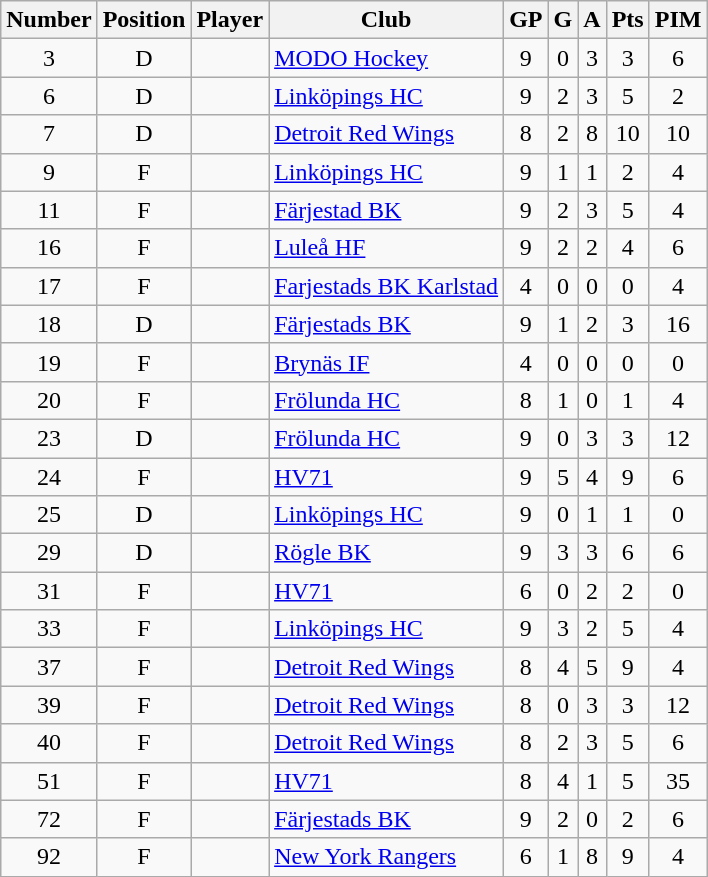<table class="wikitable sortable" style="text-align:center; padding:4px; border-spacing=0;">
<tr>
<th>Number</th>
<th>Position</th>
<th>Player</th>
<th>Club</th>
<th>GP</th>
<th>G</th>
<th>A</th>
<th>Pts</th>
<th>PIM</th>
</tr>
<tr>
<td>3</td>
<td>D</td>
<td align=left></td>
<td align=left><a href='#'>MODO Hockey</a></td>
<td>9</td>
<td>0</td>
<td>3</td>
<td>3</td>
<td>6</td>
</tr>
<tr>
<td>6</td>
<td>D</td>
<td align=left></td>
<td align=left><a href='#'>Linköpings HC</a></td>
<td>9</td>
<td>2</td>
<td>3</td>
<td>5</td>
<td>2</td>
</tr>
<tr>
<td>7</td>
<td>D</td>
<td align=left></td>
<td align=left><a href='#'>Detroit Red Wings</a></td>
<td>8</td>
<td>2</td>
<td>8</td>
<td>10</td>
<td>10</td>
</tr>
<tr>
<td>9</td>
<td>F</td>
<td align=left></td>
<td align=left><a href='#'>Linköpings HC</a></td>
<td>9</td>
<td>1</td>
<td>1</td>
<td>2</td>
<td>4</td>
</tr>
<tr>
<td>11</td>
<td>F</td>
<td align=left></td>
<td align=left><a href='#'>Färjestad BK</a></td>
<td>9</td>
<td>2</td>
<td>3</td>
<td>5</td>
<td>4</td>
</tr>
<tr>
<td>16</td>
<td>F</td>
<td align=left></td>
<td align=left><a href='#'>Luleå HF</a></td>
<td>9</td>
<td>2</td>
<td>2</td>
<td>4</td>
<td>6</td>
</tr>
<tr>
<td>17</td>
<td>F</td>
<td align=left></td>
<td align=left><a href='#'>Farjestads BK Karlstad</a></td>
<td>4</td>
<td>0</td>
<td>0</td>
<td>0</td>
<td>4</td>
</tr>
<tr>
<td>18</td>
<td>D</td>
<td align=left></td>
<td align=left><a href='#'>Färjestads BK</a></td>
<td>9</td>
<td>1</td>
<td>2</td>
<td>3</td>
<td>16</td>
</tr>
<tr>
<td>19</td>
<td>F</td>
<td align=left></td>
<td align=left><a href='#'>Brynäs IF</a></td>
<td>4</td>
<td>0</td>
<td>0</td>
<td>0</td>
<td>0</td>
</tr>
<tr>
<td>20</td>
<td>F</td>
<td align=left></td>
<td align=left><a href='#'>Frölunda HC</a></td>
<td>8</td>
<td>1</td>
<td>0</td>
<td>1</td>
<td>4</td>
</tr>
<tr>
<td>23</td>
<td>D</td>
<td align=left></td>
<td align=left><a href='#'>Frölunda HC</a></td>
<td>9</td>
<td>0</td>
<td>3</td>
<td>3</td>
<td>12</td>
</tr>
<tr>
<td>24</td>
<td>F</td>
<td align=left></td>
<td align=left><a href='#'>HV71</a></td>
<td>9</td>
<td>5</td>
<td>4</td>
<td>9</td>
<td>6</td>
</tr>
<tr>
<td>25</td>
<td>D</td>
<td align=left></td>
<td align=left><a href='#'>Linköpings HC</a></td>
<td>9</td>
<td>0</td>
<td>1</td>
<td>1</td>
<td>0</td>
</tr>
<tr>
<td>29</td>
<td>D</td>
<td align=left></td>
<td align=left><a href='#'>Rögle BK</a></td>
<td>9</td>
<td>3</td>
<td>3</td>
<td>6</td>
<td>6</td>
</tr>
<tr>
<td>31</td>
<td>F</td>
<td align=left></td>
<td align=left><a href='#'>HV71</a></td>
<td>6</td>
<td>0</td>
<td>2</td>
<td>2</td>
<td>0</td>
</tr>
<tr>
<td>33</td>
<td>F</td>
<td align=left></td>
<td align=left><a href='#'>Linköpings HC</a></td>
<td>9</td>
<td>3</td>
<td>2</td>
<td>5</td>
<td>4</td>
</tr>
<tr>
<td>37</td>
<td>F</td>
<td align=left></td>
<td align=left><a href='#'>Detroit Red Wings</a></td>
<td>8</td>
<td>4</td>
<td>5</td>
<td>9</td>
<td>4</td>
</tr>
<tr>
<td>39</td>
<td>F</td>
<td align=left></td>
<td align=left><a href='#'>Detroit Red Wings</a></td>
<td>8</td>
<td>0</td>
<td>3</td>
<td>3</td>
<td>12</td>
</tr>
<tr>
<td>40</td>
<td>F</td>
<td align=left></td>
<td align=left><a href='#'>Detroit Red Wings</a></td>
<td>8</td>
<td>2</td>
<td>3</td>
<td>5</td>
<td>6</td>
</tr>
<tr>
<td>51</td>
<td>F</td>
<td align=left></td>
<td align=left><a href='#'>HV71</a></td>
<td>8</td>
<td>4</td>
<td>1</td>
<td>5</td>
<td>35</td>
</tr>
<tr>
<td>72</td>
<td>F</td>
<td align=left></td>
<td align=left><a href='#'>Färjestads BK</a></td>
<td>9</td>
<td>2</td>
<td>0</td>
<td>2</td>
<td>6</td>
</tr>
<tr>
<td>92</td>
<td>F</td>
<td align=left></td>
<td align=left><a href='#'>New York Rangers</a></td>
<td>6</td>
<td>1</td>
<td>8</td>
<td>9</td>
<td>4</td>
</tr>
</table>
